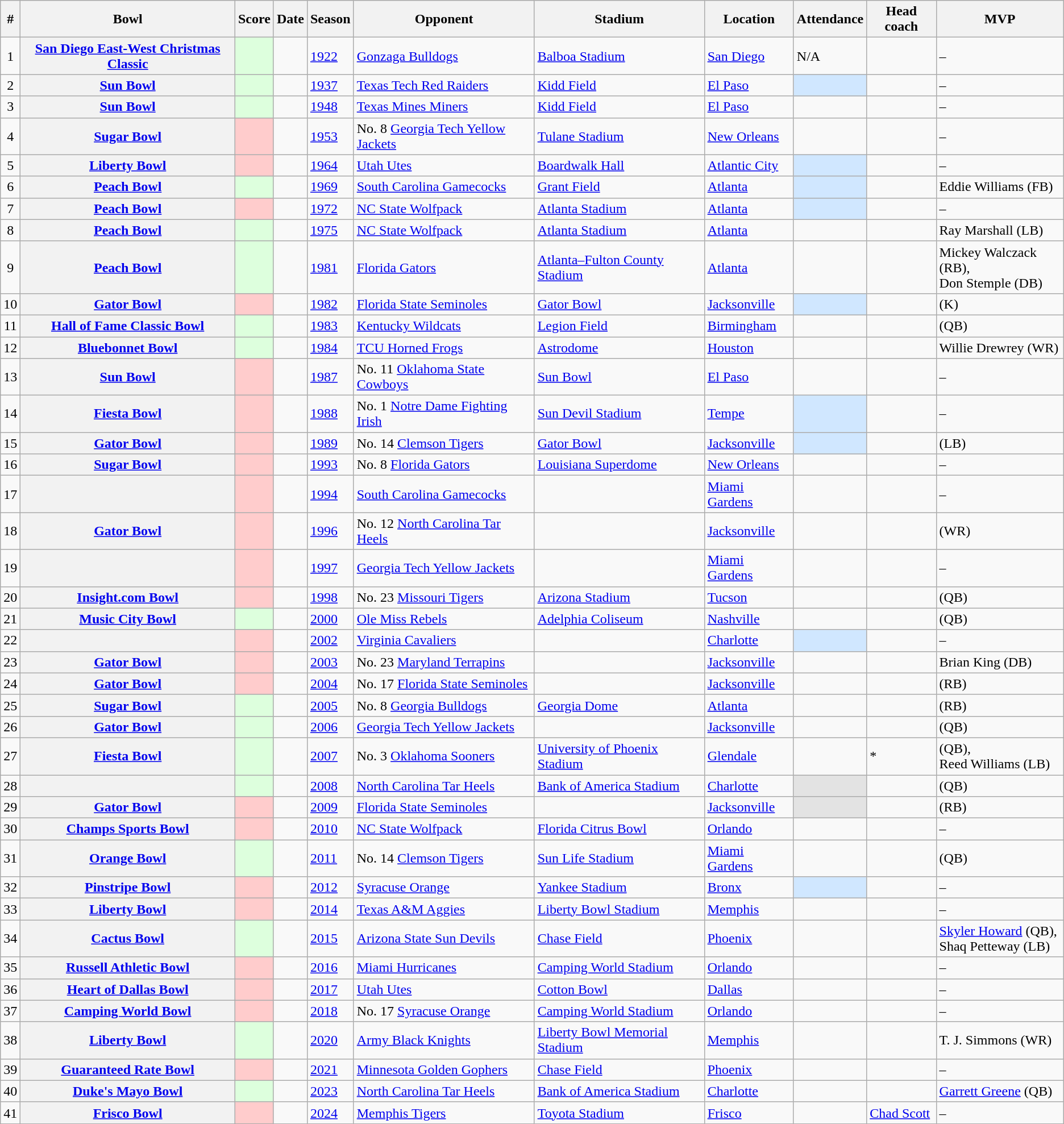<table class="wikitable sortable">
<tr>
<th scope="col">#</th>
<th scope="col">Bowl</th>
<th scope="col">Score</th>
<th scope="col">Date</th>
<th scope="col">Season</th>
<th scope="col">Opponent</th>
<th scope="col">Stadium</th>
<th scope="col">Location</th>
<th scope="col">Attendance</th>
<th scope="col">Head coach</th>
<th scope="col">MVP</th>
</tr>
<tr>
<td style="text-align:center;">1</td>
<th scope="row"><a href='#'>San Diego East-West Christmas Classic</a></th>
<td style="background:#dfd;"></td>
<td></td>
<td><a href='#'>1922</a></td>
<td><a href='#'>Gonzaga Bulldogs</a></td>
<td><a href='#'>Balboa Stadium</a></td>
<td><a href='#'>San Diego</a></td>
<td>N/A</td>
<td></td>
<td>–</td>
</tr>
<tr>
<td style="text-align:center;">2</td>
<th scope="row"><a href='#'>Sun Bowl</a></th>
<td style="background:#dfd;"></td>
<td></td>
<td><a href='#'>1937</a></td>
<td><a href='#'>Texas Tech Red Raiders</a></td>
<td><a href='#'>Kidd Field</a></td>
<td><a href='#'>El Paso</a></td>
<td style="background:#d0e7ff;"><sup></sup></td>
<td></td>
<td>–</td>
</tr>
<tr>
<td style="text-align:center;">3</td>
<th scope="row"><a href='#'>Sun Bowl</a></th>
<td style="background:#dfd;"></td>
<td></td>
<td><a href='#'>1948</a></td>
<td><a href='#'>Texas Mines Miners</a></td>
<td><a href='#'>Kidd Field</a></td>
<td><a href='#'>El Paso</a></td>
<td></td>
<td></td>
<td>–</td>
</tr>
<tr>
<td style="text-align:center;">4</td>
<th scope="row"><a href='#'>Sugar Bowl</a></th>
<td style="background:#fcc;"></td>
<td></td>
<td><a href='#'>1953</a></td>
<td>No. 8 <a href='#'>Georgia Tech Yellow Jackets</a></td>
<td><a href='#'>Tulane Stadium</a></td>
<td><a href='#'>New Orleans</a></td>
<td></td>
<td></td>
<td>–</td>
</tr>
<tr>
<td style="text-align:center;">5</td>
<th scope="row"><a href='#'>Liberty Bowl</a></th>
<td style="background:#fcc;"></td>
<td></td>
<td><a href='#'>1964</a></td>
<td><a href='#'>Utah Utes</a></td>
<td><a href='#'>Boardwalk Hall</a></td>
<td><a href='#'>Atlantic City</a></td>
<td style="background:#d0e7ff;"><sup></sup></td>
<td></td>
<td>–</td>
</tr>
<tr>
<td style="text-align:center;">6</td>
<th scope="row"><a href='#'>Peach Bowl</a></th>
<td style="background:#dfd;"></td>
<td></td>
<td><a href='#'>1969</a></td>
<td><a href='#'>South Carolina Gamecocks</a></td>
<td><a href='#'>Grant Field</a></td>
<td><a href='#'>Atlanta</a></td>
<td style="background:#d0e7ff;"><sup></sup></td>
<td></td>
<td>Eddie Williams (FB)</td>
</tr>
<tr>
<td style="text-align:center;">7</td>
<th scope="row"><a href='#'>Peach Bowl</a></th>
<td style="background:#fcc;"></td>
<td></td>
<td><a href='#'>1972</a></td>
<td><a href='#'>NC State Wolfpack</a></td>
<td><a href='#'>Atlanta Stadium</a></td>
<td><a href='#'>Atlanta</a></td>
<td style="background:#d0e7ff;"><sup></sup></td>
<td></td>
<td>–</td>
</tr>
<tr>
<td style="text-align:center;">8</td>
<th scope="row"><a href='#'>Peach Bowl</a></th>
<td style="background:#dfd;"></td>
<td></td>
<td><a href='#'>1975</a></td>
<td><a href='#'>NC State Wolfpack</a></td>
<td><a href='#'>Atlanta Stadium</a></td>
<td><a href='#'>Atlanta</a></td>
<td></td>
<td></td>
<td>Ray Marshall (LB)</td>
</tr>
<tr>
<td style="text-align:center;">9</td>
<th scope="row"><a href='#'>Peach Bowl</a></th>
<td style="background:#dfd;"></td>
<td></td>
<td><a href='#'>1981</a></td>
<td><a href='#'>Florida Gators</a></td>
<td><a href='#'>Atlanta–Fulton County Stadium</a></td>
<td><a href='#'>Atlanta</a></td>
<td></td>
<td></td>
<td>Mickey Walczack (RB), <br> Don Stemple (DB)</td>
</tr>
<tr>
<td style="text-align:center;">10</td>
<th scope="row"><a href='#'>Gator Bowl</a></th>
<td style="background:#fcc;"></td>
<td></td>
<td><a href='#'>1982</a></td>
<td><a href='#'>Florida State Seminoles</a></td>
<td><a href='#'>Gator Bowl</a></td>
<td><a href='#'>Jacksonville</a></td>
<td style="background:#d0e7ff;"><sup></sup></td>
<td></td>
<td> (K)</td>
</tr>
<tr>
<td style="text-align:center;">11</td>
<th scope="row"><a href='#'>Hall of Fame Classic Bowl</a></th>
<td style="background:#dfd;"></td>
<td></td>
<td><a href='#'>1983</a></td>
<td><a href='#'>Kentucky Wildcats</a></td>
<td><a href='#'>Legion Field</a></td>
<td><a href='#'>Birmingham</a></td>
<td></td>
<td></td>
<td> (QB)</td>
</tr>
<tr>
<td style="text-align:center;">12</td>
<th scope="row"><a href='#'>Bluebonnet Bowl</a></th>
<td style="background:#dfd;"></td>
<td></td>
<td><a href='#'>1984</a></td>
<td><a href='#'>TCU Horned Frogs</a></td>
<td><a href='#'>Astrodome</a></td>
<td><a href='#'>Houston</a></td>
<td></td>
<td></td>
<td>Willie Drewrey (WR)</td>
</tr>
<tr>
<td style="text-align:center;">13</td>
<th scope="row"><a href='#'>Sun Bowl</a></th>
<td style="background:#fcc;"></td>
<td></td>
<td><a href='#'>1987</a></td>
<td>No. 11 <a href='#'>Oklahoma State Cowboys</a></td>
<td><a href='#'>Sun Bowl</a></td>
<td><a href='#'>El Paso</a></td>
<td></td>
<td></td>
<td>–</td>
</tr>
<tr>
<td style="text-align:center;">14</td>
<th scope="row"><a href='#'>Fiesta Bowl</a></th>
<td style="background:#fcc;"></td>
<td></td>
<td><a href='#'>1988</a></td>
<td>No. 1 <a href='#'>Notre Dame Fighting Irish</a></td>
<td><a href='#'>Sun Devil Stadium</a></td>
<td><a href='#'>Tempe</a></td>
<td style="background:#d0e7ff;"><sup></sup></td>
<td></td>
<td>–</td>
</tr>
<tr>
<td style="text-align:center;">15</td>
<th scope="row"><a href='#'>Gator Bowl</a></th>
<td style="background:#fcc;"></td>
<td></td>
<td><a href='#'>1989</a></td>
<td>No. 14 <a href='#'>Clemson Tigers</a></td>
<td><a href='#'>Gator Bowl</a></td>
<td><a href='#'>Jacksonville</a></td>
<td style="background:#d0e7ff;"><sup></sup></td>
<td></td>
<td> (LB)</td>
</tr>
<tr>
<td style="text-align:center;">16</td>
<th scope="row"><a href='#'>Sugar Bowl</a></th>
<td style="background:#fcc;"></td>
<td></td>
<td><a href='#'>1993</a></td>
<td>No. 8 <a href='#'>Florida Gators</a></td>
<td><a href='#'>Louisiana Superdome</a></td>
<td><a href='#'>New Orleans</a></td>
<td></td>
<td></td>
<td>–</td>
</tr>
<tr>
<td style="text-align:center;">17</td>
<th scope="row"></th>
<td style="background:#fcc;"></td>
<td></td>
<td><a href='#'>1994</a></td>
<td><a href='#'>South Carolina Gamecocks</a></td>
<td></td>
<td><a href='#'>Miami Gardens</a></td>
<td></td>
<td></td>
<td>–</td>
</tr>
<tr>
<td style="text-align:center;">18</td>
<th scope="row"><a href='#'>Gator Bowl</a></th>
<td style="background:#fcc;"></td>
<td></td>
<td><a href='#'>1996</a></td>
<td>No. 12 <a href='#'>North Carolina Tar Heels</a></td>
<td></td>
<td><a href='#'>Jacksonville</a></td>
<td></td>
<td></td>
<td> (WR)</td>
</tr>
<tr>
<td style="text-align:center;">19</td>
<th scope="row"></th>
<td style="background:#fcc;"></td>
<td></td>
<td><a href='#'>1997</a></td>
<td><a href='#'>Georgia Tech Yellow Jackets</a></td>
<td></td>
<td><a href='#'>Miami Gardens</a></td>
<td></td>
<td></td>
<td>–</td>
</tr>
<tr>
<td style="text-align:center;">20</td>
<th scope="row"><a href='#'>Insight.com Bowl</a></th>
<td style="background:#fcc;"></td>
<td></td>
<td><a href='#'>1998</a></td>
<td>No. 23 <a href='#'>Missouri Tigers</a></td>
<td><a href='#'>Arizona Stadium</a></td>
<td><a href='#'>Tucson</a></td>
<td></td>
<td></td>
<td> (QB)</td>
</tr>
<tr>
<td style="text-align:center;">21</td>
<th scope="row"><a href='#'>Music City Bowl</a></th>
<td style="background:#dfd;"></td>
<td></td>
<td><a href='#'>2000</a></td>
<td><a href='#'>Ole Miss Rebels</a></td>
<td><a href='#'>Adelphia Coliseum</a></td>
<td><a href='#'>Nashville</a></td>
<td></td>
<td></td>
<td> (QB)</td>
</tr>
<tr>
<td style="text-align:center;">22</td>
<th scope="row"></th>
<td style="background:#fcc;"></td>
<td></td>
<td><a href='#'>2002</a></td>
<td><a href='#'>Virginia Cavaliers</a></td>
<td></td>
<td><a href='#'>Charlotte</a></td>
<td style="background:#d0e7ff;"><sup></sup></td>
<td></td>
<td>–</td>
</tr>
<tr>
<td style="text-align:center;">23</td>
<th scope="row"><a href='#'>Gator Bowl</a></th>
<td style="background:#fcc;"></td>
<td></td>
<td><a href='#'>2003</a></td>
<td>No. 23 <a href='#'>Maryland Terrapins</a></td>
<td></td>
<td><a href='#'>Jacksonville</a></td>
<td></td>
<td></td>
<td>Brian King (DB)</td>
</tr>
<tr>
<td style="text-align:center;">24</td>
<th scope="row"><a href='#'>Gator Bowl</a></th>
<td style="background:#fcc;"></td>
<td></td>
<td><a href='#'>2004</a></td>
<td>No. 17 <a href='#'>Florida State Seminoles</a></td>
<td></td>
<td><a href='#'>Jacksonville</a></td>
<td></td>
<td></td>
<td> (RB)</td>
</tr>
<tr>
<td style="text-align:center;">25</td>
<th scope="row"><a href='#'>Sugar Bowl</a></th>
<td style="background:#dfd;"></td>
<td></td>
<td><a href='#'>2005</a></td>
<td>No. 8 <a href='#'>Georgia Bulldogs</a></td>
<td><a href='#'>Georgia Dome</a></td>
<td><a href='#'>Atlanta</a></td>
<td></td>
<td></td>
<td> (RB)</td>
</tr>
<tr>
<td style="text-align:center;">26</td>
<th scope="row"><a href='#'>Gator Bowl</a></th>
<td style="background:#dfd;"></td>
<td></td>
<td><a href='#'>2006</a></td>
<td><a href='#'>Georgia Tech Yellow Jackets</a></td>
<td></td>
<td><a href='#'>Jacksonville</a></td>
<td></td>
<td></td>
<td> (QB)</td>
</tr>
<tr>
<td style="text-align:center;">27</td>
<th scope="row"><a href='#'>Fiesta Bowl</a></th>
<td style="background:#dfd;"></td>
<td></td>
<td><a href='#'>2007</a></td>
<td>No. 3 <a href='#'>Oklahoma Sooners</a></td>
<td><a href='#'>University of Phoenix Stadium</a></td>
<td><a href='#'>Glendale</a></td>
<td></td>
<td>*</td>
<td> (QB), <br> Reed Williams (LB)</td>
</tr>
<tr>
<td style="text-align:center;">28</td>
<th scope="row"></th>
<td style="background:#dfd;"></td>
<td></td>
<td><a href='#'>2008</a></td>
<td><a href='#'>North Carolina Tar Heels</a></td>
<td><a href='#'>Bank of America Stadium</a></td>
<td><a href='#'>Charlotte</a></td>
<td style="background:#e3e3e3;"><sup></sup></td>
<td></td>
<td> (QB)</td>
</tr>
<tr>
<td style="text-align:center;">29</td>
<th scope="row"><a href='#'>Gator Bowl</a></th>
<td style="background:#fcc;"></td>
<td></td>
<td><a href='#'>2009</a></td>
<td><a href='#'>Florida State Seminoles</a></td>
<td></td>
<td><a href='#'>Jacksonville</a></td>
<td style="background:#e3e3e3;"><sup></sup></td>
<td></td>
<td> (RB)</td>
</tr>
<tr>
<td style="text-align:center;">30</td>
<th scope="row"><a href='#'>Champs Sports Bowl</a></th>
<td style="background:#fcc;"></td>
<td></td>
<td><a href='#'>2010</a></td>
<td><a href='#'>NC State Wolfpack</a></td>
<td><a href='#'>Florida Citrus Bowl</a></td>
<td><a href='#'>Orlando</a></td>
<td></td>
<td></td>
<td>–</td>
</tr>
<tr>
<td style="text-align:center;">31</td>
<th scope="row"><a href='#'>Orange Bowl</a></th>
<td style="background:#dfd;"></td>
<td></td>
<td><a href='#'>2011</a></td>
<td>No. 14 <a href='#'>Clemson Tigers</a></td>
<td><a href='#'>Sun Life Stadium</a></td>
<td><a href='#'>Miami Gardens</a></td>
<td></td>
<td></td>
<td> (QB)</td>
</tr>
<tr>
<td style="text-align:center;">32</td>
<th scope="row"><a href='#'>Pinstripe Bowl</a></th>
<td style="background:#fcc;"></td>
<td></td>
<td><a href='#'>2012</a></td>
<td><a href='#'>Syracuse Orange</a></td>
<td><a href='#'>Yankee Stadium</a></td>
<td><a href='#'>Bronx</a></td>
<td style="background:#d0e7ff;"><sup></sup></td>
<td></td>
<td>–</td>
</tr>
<tr>
<td style="text-align:center;">33</td>
<th scope="row"><a href='#'>Liberty Bowl</a></th>
<td style="background:#fcc;"></td>
<td></td>
<td><a href='#'>2014</a></td>
<td><a href='#'>Texas A&M Aggies</a></td>
<td><a href='#'>Liberty Bowl Stadium</a></td>
<td><a href='#'>Memphis</a></td>
<td></td>
<td></td>
<td>–</td>
</tr>
<tr>
<td style="text-align:center;">34</td>
<th scope="row"><a href='#'>Cactus Bowl</a></th>
<td style="background:#dfd;"></td>
<td></td>
<td><a href='#'>2015</a></td>
<td><a href='#'>Arizona State Sun Devils</a></td>
<td><a href='#'>Chase Field</a></td>
<td><a href='#'>Phoenix</a></td>
<td></td>
<td></td>
<td><a href='#'>Skyler Howard</a> (QB), <br> Shaq Petteway (LB)</td>
</tr>
<tr>
<td style="text-align:center;">35</td>
<th scope="row"><a href='#'>Russell Athletic Bowl</a></th>
<td style="background:#fcc;"></td>
<td></td>
<td><a href='#'>2016</a></td>
<td><a href='#'>Miami Hurricanes</a></td>
<td><a href='#'>Camping World Stadium</a></td>
<td><a href='#'>Orlando</a></td>
<td></td>
<td></td>
<td>–</td>
</tr>
<tr>
<td style="text-align:center;">36</td>
<th scope="row"><a href='#'>Heart of Dallas Bowl</a></th>
<td style="background:#fcc;"></td>
<td></td>
<td><a href='#'>2017</a></td>
<td><a href='#'>Utah Utes</a></td>
<td><a href='#'>Cotton Bowl</a></td>
<td><a href='#'>Dallas</a></td>
<td></td>
<td></td>
<td>–</td>
</tr>
<tr>
<td style="text-align:center;">37</td>
<th scope="row"><a href='#'>Camping World Bowl</a></th>
<td style="background:#fcc;"></td>
<td></td>
<td><a href='#'>2018</a></td>
<td>No. 17 <a href='#'>Syracuse Orange</a></td>
<td><a href='#'>Camping World Stadium</a></td>
<td><a href='#'>Orlando</a></td>
<td></td>
<td></td>
<td>–</td>
</tr>
<tr>
<td style="text-align:center;">38</td>
<th scope="row"><a href='#'>Liberty Bowl</a></th>
<td style="background:#dfd;"></td>
<td></td>
<td><a href='#'>2020</a></td>
<td><a href='#'>Army Black Knights</a></td>
<td><a href='#'>Liberty Bowl Memorial Stadium</a></td>
<td><a href='#'>Memphis</a></td>
<td></td>
<td></td>
<td>T. J. Simmons (WR)</td>
</tr>
<tr>
<td style="text-align:center;">39</td>
<th scope="row"><a href='#'>Guaranteed Rate Bowl</a></th>
<td style="background:#fcc;"></td>
<td></td>
<td><a href='#'>2021</a></td>
<td><a href='#'>Minnesota Golden Gophers</a></td>
<td><a href='#'>Chase Field</a></td>
<td><a href='#'>Phoenix</a></td>
<td></td>
<td></td>
<td>–</td>
</tr>
<tr>
<td style="text-align:center;">40</td>
<th scope="row"><a href='#'>Duke's Mayo Bowl</a></th>
<td style="background:#dfd;"></td>
<td></td>
<td><a href='#'>2023</a></td>
<td><a href='#'>North Carolina Tar Heels</a></td>
<td><a href='#'>Bank of America Stadium</a></td>
<td><a href='#'>Charlotte</a></td>
<td></td>
<td></td>
<td><a href='#'>Garrett Greene</a> (QB)</td>
</tr>
<tr>
<td style="text-align:center;">41</td>
<th scope="row"><a href='#'>Frisco Bowl</a></th>
<td style="background:#fcc;"></td>
<td></td>
<td><a href='#'>2024</a></td>
<td><a href='#'>Memphis Tigers</a></td>
<td><a href='#'>Toyota Stadium</a></td>
<td><a href='#'>Frisco</a></td>
<td></td>
<td><a href='#'>Chad Scott</a></td>
<td>–</td>
</tr>
</table>
